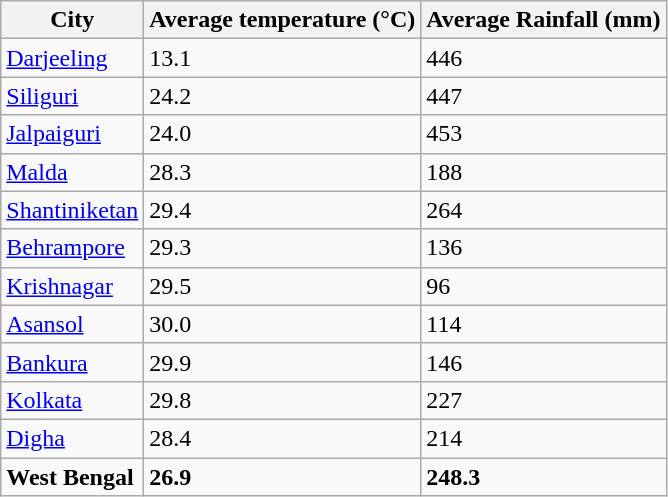<table class="wikitable">
<tr>
<th>City</th>
<th>Average temperature (°C)</th>
<th>Average Rainfall (mm)</th>
</tr>
<tr>
<td><a href='#'>Darjeeling</a></td>
<td>13.1</td>
<td>446</td>
</tr>
<tr>
<td><a href='#'>Siliguri</a></td>
<td>24.2</td>
<td>447</td>
</tr>
<tr>
<td><a href='#'>Jalpaiguri</a></td>
<td>24.0</td>
<td>453</td>
</tr>
<tr>
<td><a href='#'>Malda</a></td>
<td>28.3</td>
<td>188</td>
</tr>
<tr>
<td><a href='#'>Shantiniketan</a></td>
<td>29.4</td>
<td>264</td>
</tr>
<tr>
<td><a href='#'>Behrampore</a></td>
<td>29.3</td>
<td>136</td>
</tr>
<tr>
<td><a href='#'>Krishnagar</a></td>
<td>29.5</td>
<td>96</td>
</tr>
<tr>
<td><a href='#'>Asansol</a></td>
<td>30.0</td>
<td>114</td>
</tr>
<tr>
<td><a href='#'>Bankura</a></td>
<td>29.9</td>
<td>146</td>
</tr>
<tr>
<td><a href='#'>Kolkata</a></td>
<td>29.8</td>
<td>227</td>
</tr>
<tr>
<td><a href='#'>Digha</a></td>
<td>28.4</td>
<td>214</td>
</tr>
<tr>
<td><strong>West Bengal</strong></td>
<td><strong>26.9</strong></td>
<td><strong>248.3</strong></td>
</tr>
</table>
